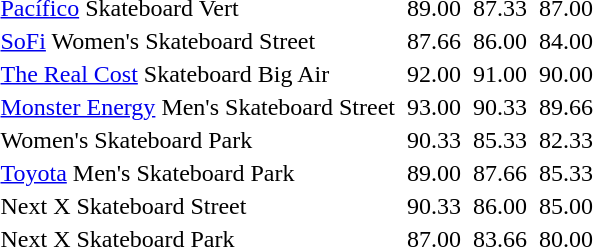<table>
<tr>
<td><a href='#'>Pacífico</a> Skateboard Vert</td>
<td></td>
<td>89.00</td>
<td></td>
<td>87.33</td>
<td></td>
<td>87.00</td>
</tr>
<tr>
<td><a href='#'>SoFi</a> Women's Skateboard Street</td>
<td></td>
<td>87.66</td>
<td></td>
<td>86.00</td>
<td></td>
<td>84.00</td>
</tr>
<tr>
<td><a href='#'>The Real Cost</a> Skateboard Big Air</td>
<td></td>
<td>92.00</td>
<td></td>
<td>91.00</td>
<td></td>
<td>90.00</td>
</tr>
<tr>
<td><a href='#'>Monster Energy</a> Men's Skateboard Street</td>
<td></td>
<td>93.00</td>
<td></td>
<td>90.33</td>
<td></td>
<td>89.66</td>
</tr>
<tr>
<td>Women's Skateboard Park</td>
<td></td>
<td>90.33</td>
<td></td>
<td>85.33</td>
<td></td>
<td>82.33</td>
</tr>
<tr>
<td><a href='#'>Toyota</a> Men's Skateboard Park</td>
<td></td>
<td>89.00</td>
<td></td>
<td>87.66</td>
<td></td>
<td>85.33</td>
</tr>
<tr>
<td>Next X Skateboard Street</td>
<td></td>
<td>90.33</td>
<td></td>
<td>86.00</td>
<td></td>
<td>85.00</td>
</tr>
<tr>
<td>Next X Skateboard Park</td>
<td></td>
<td>87.00</td>
<td></td>
<td>83.66</td>
<td></td>
<td>80.00</td>
</tr>
</table>
